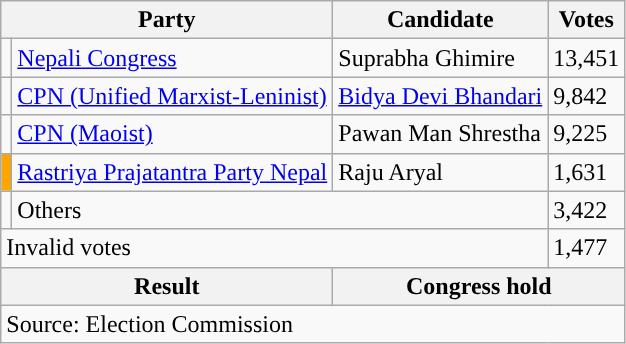<table class="wikitable">
<tr>
<th colspan="2">Party</th>
<th>Candidate</th>
<th>Votes</th>
</tr>
<tr>
<td style="background-color:"></td>
<td><a href='#'>Nepali Congress</a></td>
<td>Suprabha Ghimire</td>
<td>13,451</td>
</tr>
<tr>
<td style="background-color:"></td>
<td><a href='#'>CPN (Unified Marxist-Leninist)</a></td>
<td><a href='#'>Bidya Devi Bhandari</a></td>
<td>9,842</td>
</tr>
<tr>
<td style="background-color:"></td>
<td><a href='#'>CPN (Maoist)</a></td>
<td>Pawan Man Shrestha</td>
<td>9,225</td>
</tr>
<tr>
<td style="background-color:orange"></td>
<td><a href='#'>Rastriya Prajatantra Party Nepal</a></td>
<td>Raju Aryal</td>
<td>1,631</td>
</tr>
<tr>
<td></td>
<td colspan="2">Others</td>
<td>3,422</td>
</tr>
<tr>
<td colspan="3">Invalid votes</td>
<td>1,477</td>
</tr>
<tr>
<th colspan="2">Result</th>
<th colspan="2">Congress hold</th>
</tr>
<tr>
<td colspan="4">Source: Election Commission</td>
</tr>
</table>
